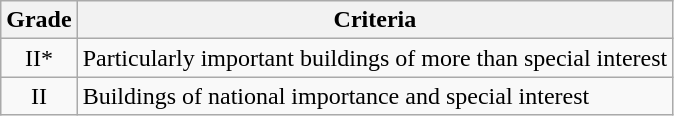<table class="wikitable">
<tr>
<th>Grade</th>
<th>Criteria</th>
</tr>
<tr>
<td align="center" >II*</td>
<td>Particularly important buildings of more than special interest</td>
</tr>
<tr>
<td align="center" >II</td>
<td>Buildings of national importance and special interest</td>
</tr>
</table>
